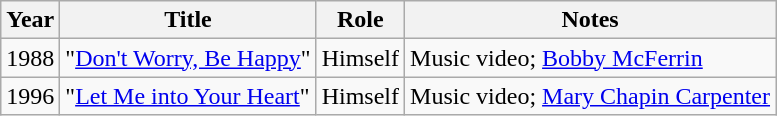<table class = "wikitable sortable">
<tr>
<th>Year</th>
<th>Title</th>
<th>Role</th>
<th>Notes</th>
</tr>
<tr>
<td>1988</td>
<td>"<a href='#'>Don't Worry, Be Happy</a>"</td>
<td>Himself</td>
<td>Music video; <a href='#'>Bobby McFerrin</a></td>
</tr>
<tr>
<td>1996</td>
<td>"<a href='#'>Let Me into Your Heart</a>"</td>
<td>Himself</td>
<td>Music video; <a href='#'>Mary Chapin Carpenter</a></td>
</tr>
</table>
